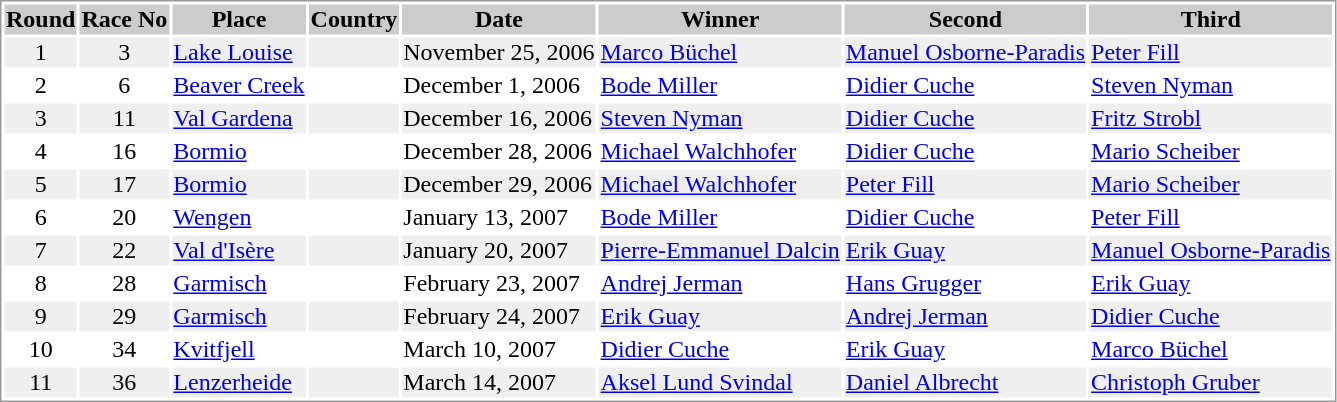<table border="0" style="border: 1px solid #999; background-color:#FFFFFF; text-align:center">
<tr align="center" bgcolor="#CCCCCC">
<th>Round</th>
<th>Race No</th>
<th>Place</th>
<th>Country</th>
<th>Date</th>
<th>Winner</th>
<th>Second</th>
<th>Third</th>
</tr>
<tr bgcolor="#EFEFEF">
<td>1</td>
<td>3</td>
<td align="left"><a href='#'>Lake Louise</a></td>
<td align="left"></td>
<td align="left">November 25, 2006</td>
<td align="left"> <a href='#'>Marco Büchel</a></td>
<td align="left"> <a href='#'>Manuel Osborne-Paradis</a></td>
<td align="left"> <a href='#'>Peter Fill</a></td>
</tr>
<tr>
<td>2</td>
<td>6</td>
<td align="left"><a href='#'>Beaver Creek</a></td>
<td align="left"></td>
<td align="left">December 1, 2006</td>
<td align="left"> <a href='#'>Bode Miller</a></td>
<td align="left"> <a href='#'>Didier Cuche</a></td>
<td align="left"> <a href='#'>Steven Nyman</a></td>
</tr>
<tr bgcolor="#EFEFEF">
<td>3</td>
<td>11</td>
<td align="left"><a href='#'>Val Gardena</a></td>
<td align="left"></td>
<td align="left">December 16, 2006</td>
<td align="left"> <a href='#'>Steven Nyman</a></td>
<td align="left"> <a href='#'>Didier Cuche</a></td>
<td align="left"> <a href='#'>Fritz Strobl</a></td>
</tr>
<tr>
<td>4</td>
<td>16</td>
<td align="left"><a href='#'>Bormio</a></td>
<td align="left"></td>
<td align="left">December 28, 2006</td>
<td align="left"> <a href='#'>Michael Walchhofer</a></td>
<td align="left"> <a href='#'>Didier Cuche</a></td>
<td align="left"> <a href='#'>Mario Scheiber</a></td>
</tr>
<tr bgcolor="#EFEFEF">
<td>5</td>
<td>17</td>
<td align="left"><a href='#'>Bormio</a></td>
<td align="left"></td>
<td align="left">December 29, 2006</td>
<td align="left"> <a href='#'>Michael Walchhofer</a></td>
<td align="left"> <a href='#'>Peter Fill</a></td>
<td align="left"> <a href='#'>Mario Scheiber</a></td>
</tr>
<tr>
<td>6</td>
<td>20</td>
<td align="left"><a href='#'>Wengen</a></td>
<td align="left"></td>
<td align="left">January 13, 2007</td>
<td align="left"> <a href='#'>Bode Miller</a></td>
<td align="left"> <a href='#'>Didier Cuche</a></td>
<td align="left"> <a href='#'>Peter Fill</a></td>
</tr>
<tr bgcolor="#EFEFEF">
<td>7</td>
<td>22</td>
<td align="left"><a href='#'>Val d'Isère</a></td>
<td align="left"></td>
<td align="left">January 20, 2007</td>
<td align="left"> <a href='#'>Pierre-Emmanuel Dalcin</a></td>
<td align="left"> <a href='#'>Erik Guay</a></td>
<td align="left"> <a href='#'>Manuel Osborne-Paradis</a></td>
</tr>
<tr>
<td>8</td>
<td>28</td>
<td align="left"><a href='#'>Garmisch</a></td>
<td align="left"></td>
<td align="left">February 23, 2007</td>
<td align="left"> <a href='#'>Andrej Jerman</a></td>
<td align="left"> <a href='#'>Hans Grugger</a></td>
<td align="left"> <a href='#'>Erik Guay</a></td>
</tr>
<tr bgcolor="#EFEFEF">
<td>9</td>
<td>29</td>
<td align="left"><a href='#'>Garmisch</a></td>
<td align="left"></td>
<td align="left">February 24, 2007</td>
<td align="left"> <a href='#'>Erik Guay</a></td>
<td align="left"> <a href='#'>Andrej Jerman</a></td>
<td align="left"> <a href='#'>Didier Cuche</a></td>
</tr>
<tr>
<td>10</td>
<td>34</td>
<td align="left"><a href='#'>Kvitfjell</a></td>
<td align="left"></td>
<td align="left">March 10, 2007</td>
<td align="left"> <a href='#'>Didier Cuche</a></td>
<td align="left"> <a href='#'>Erik Guay</a></td>
<td align="left"> <a href='#'>Marco Büchel</a></td>
</tr>
<tr bgcolor="#EFEFEF">
<td>11</td>
<td>36</td>
<td align="left"><a href='#'>Lenzerheide</a></td>
<td align="left"></td>
<td align="left">March 14, 2007</td>
<td align="left"> <a href='#'>Aksel Lund Svindal</a></td>
<td align="left"> <a href='#'>Daniel Albrecht</a></td>
<td align="left"> <a href='#'>Christoph Gruber</a></td>
</tr>
</table>
